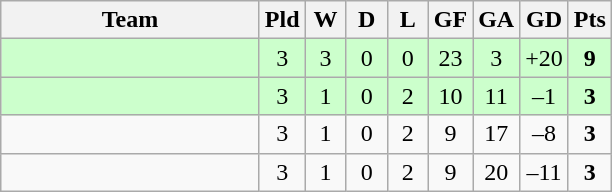<table class="wikitable" style="text-align:center;">
<tr>
<th width=165>Team</th>
<th width=20>Pld</th>
<th width=20>W</th>
<th width=20>D</th>
<th width=20>L</th>
<th width=20>GF</th>
<th width=20>GA</th>
<th width=20>GD</th>
<th width=20>Pts</th>
</tr>
<tr style="background:#cfc;">
<td style="text-align:left;"></td>
<td>3</td>
<td>3</td>
<td>0</td>
<td>0</td>
<td>23</td>
<td>3</td>
<td>+20</td>
<td><strong>9</strong></td>
</tr>
<tr style="background:#cfc;">
<td style="text-align:left;"></td>
<td>3</td>
<td>1</td>
<td>0</td>
<td>2</td>
<td>10</td>
<td>11</td>
<td>–1</td>
<td><strong>3</strong></td>
</tr>
<tr>
<td style="text-align:left;"></td>
<td>3</td>
<td>1</td>
<td>0</td>
<td>2</td>
<td>9</td>
<td>17</td>
<td>–8</td>
<td><strong>3</strong></td>
</tr>
<tr>
<td style="text-align:left;"></td>
<td>3</td>
<td>1</td>
<td>0</td>
<td>2</td>
<td>9</td>
<td>20</td>
<td>–11</td>
<td><strong>3</strong></td>
</tr>
</table>
